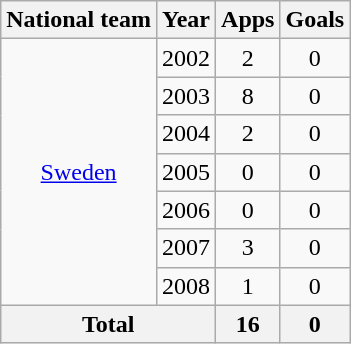<table class="wikitable" style="text-align:center">
<tr>
<th>National team</th>
<th>Year</th>
<th>Apps</th>
<th>Goals</th>
</tr>
<tr>
<td rowspan="7"><a href='#'>Sweden</a></td>
<td>2002</td>
<td>2</td>
<td>0</td>
</tr>
<tr>
<td>2003</td>
<td>8</td>
<td>0</td>
</tr>
<tr>
<td>2004</td>
<td>2</td>
<td>0</td>
</tr>
<tr>
<td>2005</td>
<td>0</td>
<td>0</td>
</tr>
<tr>
<td>2006</td>
<td>0</td>
<td>0</td>
</tr>
<tr>
<td>2007</td>
<td>3</td>
<td>0</td>
</tr>
<tr>
<td>2008</td>
<td>1</td>
<td>0</td>
</tr>
<tr>
<th colspan="2">Total</th>
<th>16</th>
<th>0</th>
</tr>
</table>
